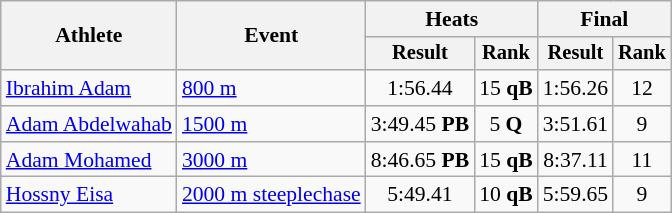<table class="wikitable" style="font-size:90%">
<tr>
<th rowspan=2>Athlete</th>
<th rowspan=2>Event</th>
<th colspan=2>Heats</th>
<th colspan=2>Final</th>
</tr>
<tr style="font-size:95%">
<th>Result</th>
<th>Rank</th>
<th>Result</th>
<th>Rank</th>
</tr>
<tr align=center>
<td align=left><a href='#'>Ibrahim Adam</a></td>
<td align=left><a href='#'>800 m</a></td>
<td>1:56.44</td>
<td>15 <strong>qB</strong></td>
<td>1:56.26</td>
<td>12</td>
</tr>
<tr align=center>
<td align=left><a href='#'>Adam Abdelwahab</a></td>
<td align=left><a href='#'>1500 m</a></td>
<td>3:49.45 <strong>PB</strong></td>
<td>5 <strong>Q</strong></td>
<td>3:51.61</td>
<td>9</td>
</tr>
<tr align=center>
<td align=left><a href='#'>Adam Mohamed</a></td>
<td align=left><a href='#'>3000 m</a></td>
<td>8:46.65 <strong>PB</strong></td>
<td>15 <strong>qB</strong></td>
<td>8:37.11</td>
<td>11</td>
</tr>
<tr align=center>
<td align=left><a href='#'>Hossny Eisa</a></td>
<td align=left><a href='#'>2000 m steeplechase</a></td>
<td>5:49.41</td>
<td>10 <strong>qB</strong></td>
<td>5:59.65</td>
<td>9</td>
</tr>
</table>
